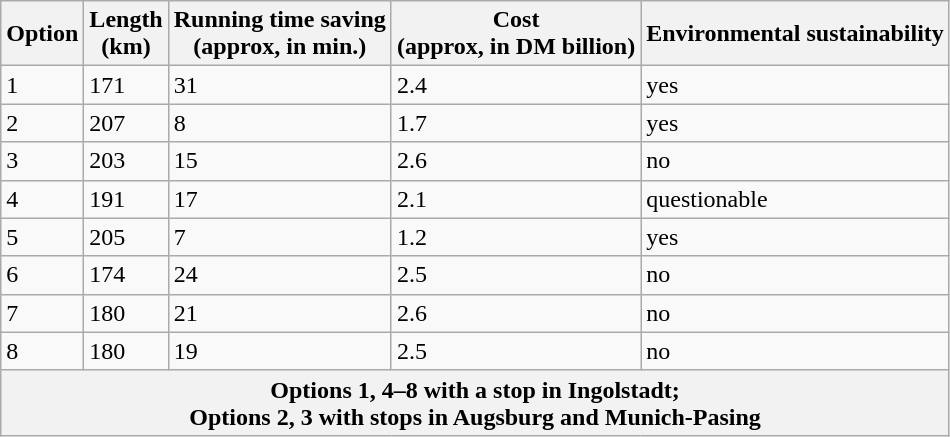<table class="wikitable sortable floatright">
<tr class="hintergrundfarbe6">
<th>Option</th>
<th>Length<br>(km)</th>
<th>Running time saving<br>(approx, in min.)</th>
<th>Cost<br>(approx, in DM billion)</th>
<th class="unsortable">Environmental sustainability</th>
</tr>
<tr>
<td>1</td>
<td>171</td>
<td>31</td>
<td>2.4</td>
<td>yes</td>
</tr>
<tr>
<td>2</td>
<td>207</td>
<td>8</td>
<td>1.7</td>
<td>yes</td>
</tr>
<tr>
<td>3</td>
<td>203</td>
<td>15</td>
<td>2.6</td>
<td>no</td>
</tr>
<tr>
<td>4</td>
<td>191</td>
<td>17</td>
<td>2.1</td>
<td>questionable</td>
</tr>
<tr>
<td>5</td>
<td>205</td>
<td>7</td>
<td>1.2</td>
<td>yes</td>
</tr>
<tr>
<td>6</td>
<td>174</td>
<td>24</td>
<td>2.5</td>
<td>no</td>
</tr>
<tr>
<td>7</td>
<td>180</td>
<td>21</td>
<td>2.6</td>
<td>no</td>
</tr>
<tr>
<td>8</td>
<td>180</td>
<td>19</td>
<td>2.5</td>
<td>no</td>
</tr>
<tr>
<th ! colspan="5">Options 1, 4–8 with a stop in Ingolstadt;<br>Options 2, 3 with stops in Augsburg and Munich-Pasing</th>
</tr>
</table>
